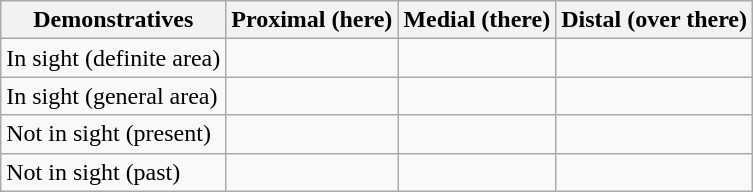<table class="wikitable">
<tr>
<th>Demonstratives</th>
<th>Proximal (here)</th>
<th>Medial (there)</th>
<th>Distal (over there)</th>
</tr>
<tr>
<td>In sight (definite area)</td>
<td></td>
<td></td>
<td></td>
</tr>
<tr>
<td>In sight (general area)</td>
<td></td>
<td></td>
<td></td>
</tr>
<tr>
<td>Not in sight (present)</td>
<td></td>
<td></td>
<td></td>
</tr>
<tr>
<td>Not in sight (past)</td>
<td></td>
<td></td>
<td></td>
</tr>
</table>
